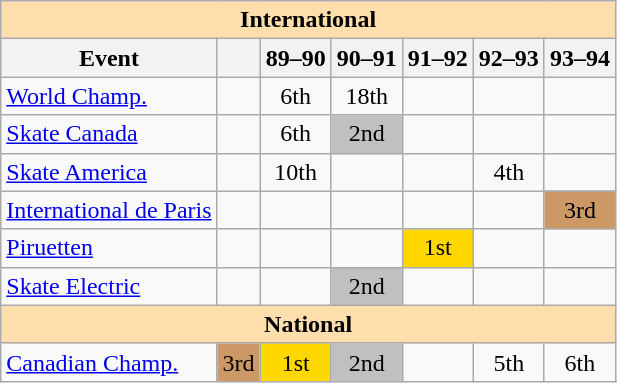<table class="wikitable" style="text-align:center">
<tr>
<th style="background-color: #ffdead; " colspan=7 align=center>International</th>
</tr>
<tr>
<th>Event</th>
<th></th>
<th>89–90</th>
<th>90–91</th>
<th>91–92</th>
<th>92–93</th>
<th>93–94</th>
</tr>
<tr>
<td align=left><a href='#'>World Champ.</a></td>
<td></td>
<td>6th</td>
<td>18th</td>
<td></td>
<td></td>
<td></td>
</tr>
<tr>
<td align=left><a href='#'>Skate Canada</a></td>
<td></td>
<td>6th</td>
<td bgcolor=silver>2nd</td>
<td></td>
<td></td>
<td></td>
</tr>
<tr>
<td align=left><a href='#'>Skate America</a></td>
<td></td>
<td>10th</td>
<td></td>
<td></td>
<td>4th</td>
<td></td>
</tr>
<tr>
<td align=left><a href='#'>International de Paris</a></td>
<td></td>
<td></td>
<td></td>
<td></td>
<td></td>
<td bgcolor=cc9966>3rd</td>
</tr>
<tr>
<td align=left><a href='#'>Piruetten</a></td>
<td></td>
<td></td>
<td></td>
<td bgcolor=gold>1st</td>
<td></td>
<td></td>
</tr>
<tr>
<td align=left><a href='#'>Skate Electric</a></td>
<td></td>
<td></td>
<td bgcolor=silver>2nd</td>
<td></td>
<td></td>
<td></td>
</tr>
<tr>
<th style="background-color: #ffdead; " colspan=7 align=center>National</th>
</tr>
<tr>
<td align=left><a href='#'>Canadian Champ.</a></td>
<td bgcolor=cc9966>3rd</td>
<td bgcolor=gold>1st</td>
<td bgcolor=silver>2nd</td>
<td></td>
<td>5th</td>
<td>6th</td>
</tr>
</table>
